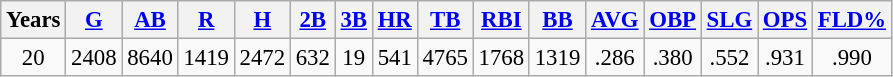<table class="wikitable" style="font-size:95%;text-align:center;">
<tr>
<th>Years</th>
<th><a href='#'>G</a></th>
<th><a href='#'>AB</a></th>
<th><a href='#'>R</a></th>
<th><a href='#'>H</a></th>
<th><a href='#'>2B</a></th>
<th><a href='#'>3B</a></th>
<th><a href='#'>HR</a></th>
<th><a href='#'>TB</a></th>
<th><a href='#'>RBI</a></th>
<th><a href='#'>BB</a></th>
<th><a href='#'>AVG</a></th>
<th><a href='#'>OBP</a></th>
<th><a href='#'>SLG</a></th>
<th><a href='#'>OPS</a></th>
<th><a href='#'>FLD%</a></th>
</tr>
<tr>
<td>20</td>
<td>2408</td>
<td>8640</td>
<td>1419</td>
<td>2472</td>
<td>632</td>
<td>19</td>
<td>541</td>
<td>4765</td>
<td>1768</td>
<td>1319</td>
<td>.286</td>
<td>.380</td>
<td>.552</td>
<td>.931</td>
<td>.990</td>
</tr>
</table>
